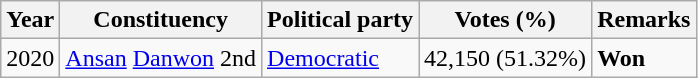<table class="wikitable">
<tr>
<th>Year</th>
<th>Constituency</th>
<th>Political party</th>
<th>Votes (%)</th>
<th>Remarks</th>
</tr>
<tr>
<td>2020</td>
<td><a href='#'>Ansan</a> <a href='#'>Danwon</a> 2nd</td>
<td><a href='#'>Democratic</a></td>
<td>42,150 (51.32%)</td>
<td><strong>Won</strong></td>
</tr>
</table>
